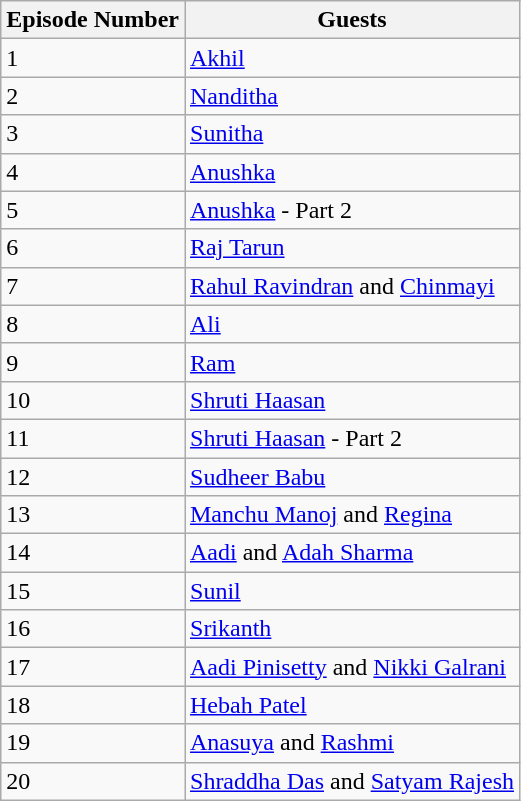<table class="wikitable">
<tr>
<th>Episode Number</th>
<th>Guests</th>
</tr>
<tr>
<td>1</td>
<td><a href='#'>Akhil</a></td>
</tr>
<tr>
<td>2</td>
<td><a href='#'>Nanditha</a></td>
</tr>
<tr>
<td>3</td>
<td><a href='#'>Sunitha</a></td>
</tr>
<tr>
<td>4</td>
<td><a href='#'>Anushka</a></td>
</tr>
<tr>
<td>5</td>
<td><a href='#'>Anushka</a> - Part 2</td>
</tr>
<tr>
<td>6</td>
<td><a href='#'>Raj Tarun</a></td>
</tr>
<tr>
<td>7</td>
<td><a href='#'>Rahul Ravindran</a> and <a href='#'>Chinmayi</a></td>
</tr>
<tr>
<td>8</td>
<td><a href='#'>Ali</a></td>
</tr>
<tr>
<td>9</td>
<td><a href='#'>Ram</a></td>
</tr>
<tr>
<td>10</td>
<td><a href='#'>Shruti Haasan</a></td>
</tr>
<tr>
<td>11</td>
<td><a href='#'>Shruti Haasan</a> - Part 2</td>
</tr>
<tr>
<td>12</td>
<td><a href='#'>Sudheer Babu</a></td>
</tr>
<tr>
<td>13</td>
<td><a href='#'>Manchu Manoj</a> and <a href='#'>Regina</a></td>
</tr>
<tr>
<td>14</td>
<td><a href='#'>Aadi</a> and <a href='#'>Adah Sharma</a></td>
</tr>
<tr>
<td>15</td>
<td><a href='#'>Sunil</a></td>
</tr>
<tr>
<td>16</td>
<td><a href='#'>Srikanth</a></td>
</tr>
<tr>
<td>17</td>
<td><a href='#'>Aadi Pinisetty</a> and <a href='#'>Nikki Galrani</a></td>
</tr>
<tr>
<td>18</td>
<td><a href='#'>Hebah Patel</a></td>
</tr>
<tr>
<td>19</td>
<td><a href='#'>Anasuya</a> and <a href='#'>Rashmi</a></td>
</tr>
<tr>
<td>20</td>
<td><a href='#'>Shraddha Das</a> and <a href='#'>Satyam Rajesh</a></td>
</tr>
</table>
